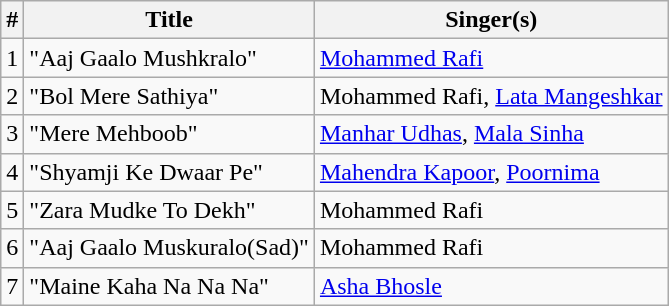<table class="wikitable">
<tr>
<th>#</th>
<th>Title</th>
<th>Singer(s)</th>
</tr>
<tr>
<td>1</td>
<td>"Aaj Gaalo Mushkralo"</td>
<td><a href='#'>Mohammed Rafi</a></td>
</tr>
<tr>
<td>2</td>
<td>"Bol Mere Sathiya"</td>
<td>Mohammed Rafi, <a href='#'>Lata Mangeshkar</a></td>
</tr>
<tr>
<td>3</td>
<td>"Mere Mehboob"</td>
<td><a href='#'>Manhar Udhas</a>, <a href='#'>Mala Sinha</a></td>
</tr>
<tr>
<td>4</td>
<td>"Shyamji Ke Dwaar Pe"</td>
<td><a href='#'>Mahendra Kapoor</a>, <a href='#'>Poornima</a></td>
</tr>
<tr>
<td>5</td>
<td>"Zara Mudke To Dekh"</td>
<td>Mohammed Rafi</td>
</tr>
<tr>
<td>6</td>
<td>"Aaj Gaalo Muskuralo(Sad)"</td>
<td>Mohammed Rafi</td>
</tr>
<tr>
<td>7</td>
<td>"Maine Kaha Na Na Na"</td>
<td><a href='#'>Asha Bhosle</a></td>
</tr>
</table>
